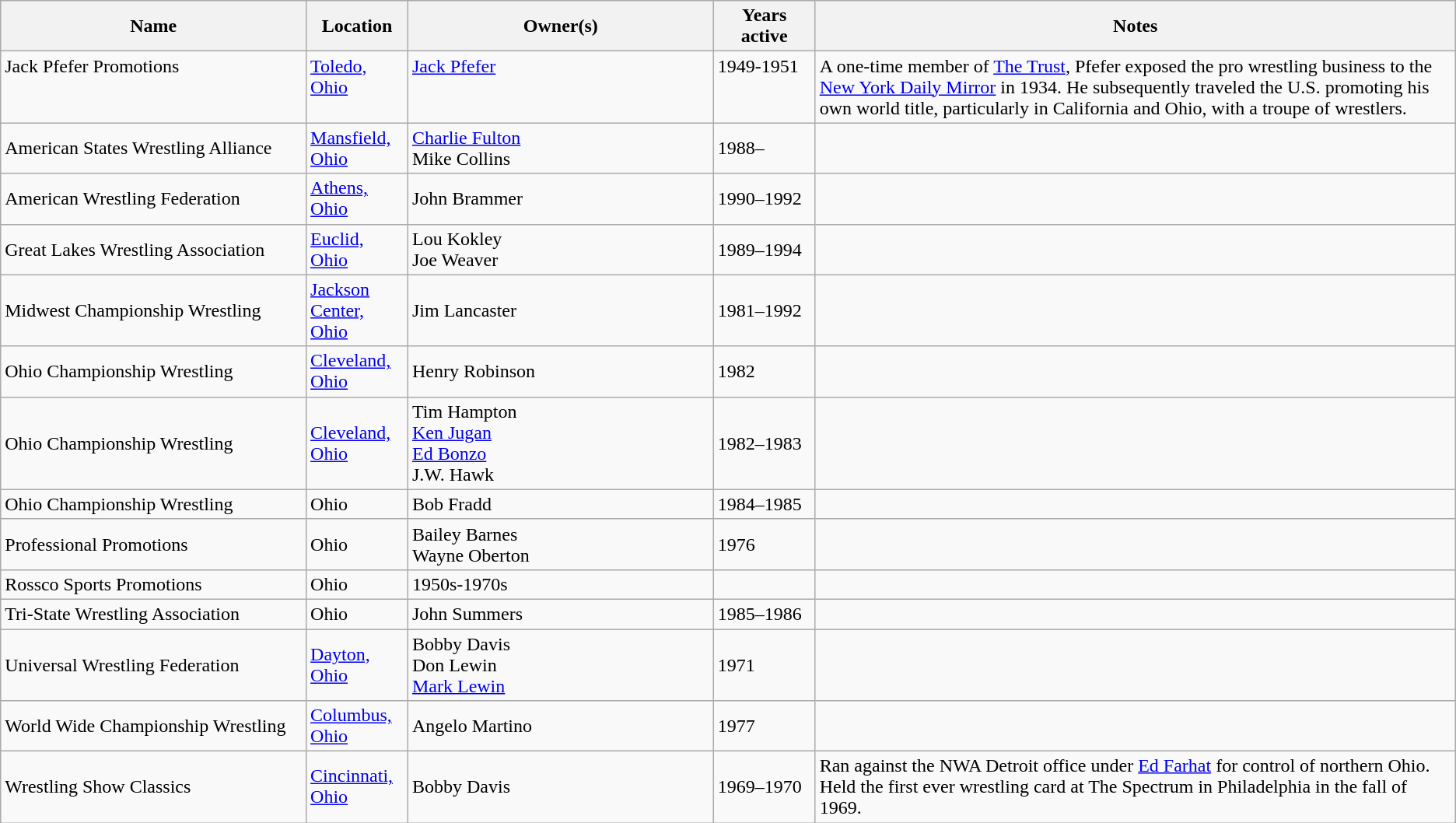<table class=wikitable>
<tr>
<th width="21%">Name</th>
<th width="7%">Location</th>
<th width="21%">Owner(s)</th>
<th width="7%">Years active</th>
<th width="55%">Notes</th>
</tr>
<tr valign="top">
<td>Jack Pfefer Promotions</td>
<td><a href='#'>Toledo, Ohio</a></td>
<td><a href='#'>Jack Pfefer</a></td>
<td>1949-1951</td>
<td>A one-time member of <a href='#'>The Trust</a>, Pfefer exposed the pro wrestling business to the <a href='#'>New York Daily Mirror</a> in 1934. He subsequently traveled the U.S. promoting his own world title, particularly in California and Ohio, with a troupe of wrestlers.</td>
</tr>
<tr>
<td>American States Wrestling Alliance</td>
<td><a href='#'>Mansfield, Ohio</a></td>
<td><a href='#'>Charlie Fulton</a><br>Mike Collins</td>
<td>1988–</td>
<td></td>
</tr>
<tr>
<td>American Wrestling Federation</td>
<td><a href='#'>Athens, Ohio</a></td>
<td>John Brammer</td>
<td>1990–1992</td>
<td></td>
</tr>
<tr>
<td>Great Lakes Wrestling Association</td>
<td><a href='#'>Euclid, Ohio</a></td>
<td>Lou Kokley<br>Joe Weaver</td>
<td>1989–1994</td>
<td></td>
</tr>
<tr>
<td>Midwest Championship Wrestling</td>
<td><a href='#'>Jackson Center, Ohio</a></td>
<td>Jim Lancaster</td>
<td>1981–1992</td>
<td></td>
</tr>
<tr>
<td>Ohio Championship Wrestling</td>
<td><a href='#'>Cleveland, Ohio</a></td>
<td>Henry Robinson</td>
<td>1982</td>
<td></td>
</tr>
<tr>
<td>Ohio Championship Wrestling</td>
<td><a href='#'>Cleveland, Ohio</a></td>
<td>Tim Hampton<br><a href='#'>Ken Jugan</a><br><a href='#'>Ed Bonzo</a><br>J.W. Hawk</td>
<td>1982–1983</td>
<td></td>
</tr>
<tr>
<td>Ohio Championship Wrestling</td>
<td>Ohio</td>
<td>Bob Fradd</td>
<td>1984–1985</td>
<td></td>
</tr>
<tr>
<td>Professional Promotions</td>
<td>Ohio</td>
<td>Bailey Barnes<br>Wayne Oberton</td>
<td>1976</td>
<td></td>
</tr>
<tr>
<td>Rossco Sports Promotions</td>
<td>Ohio</td>
<td>1950s-1970s</td>
<td></td>
</tr>
<tr>
<td>Tri-State Wrestling Association</td>
<td>Ohio</td>
<td>John Summers</td>
<td>1985–1986</td>
<td></td>
</tr>
<tr>
<td>Universal Wrestling Federation</td>
<td><a href='#'>Dayton, Ohio</a></td>
<td>Bobby Davis<br>Don Lewin<br><a href='#'>Mark Lewin</a></td>
<td>1971</td>
<td></td>
</tr>
<tr>
<td>World Wide Championship Wrestling</td>
<td><a href='#'>Columbus, Ohio</a></td>
<td>Angelo Martino</td>
<td>1977</td>
<td></td>
</tr>
<tr>
<td>Wrestling Show Classics</td>
<td><a href='#'>Cincinnati, Ohio</a></td>
<td>Bobby Davis</td>
<td>1969–1970</td>
<td>Ran against the NWA Detroit office under <a href='#'>Ed Farhat</a> for control of northern Ohio. Held the first ever wrestling card at The Spectrum in Philadelphia in the fall of 1969.</td>
</tr>
</table>
